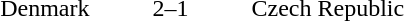<table style="text-align:center">
<tr>
<th width=200></th>
<th width=100></th>
<th width=200></th>
</tr>
<tr>
<td align=right>Denmark </td>
<td>2–1</td>
<td align=left> Czech Republic</td>
</tr>
</table>
